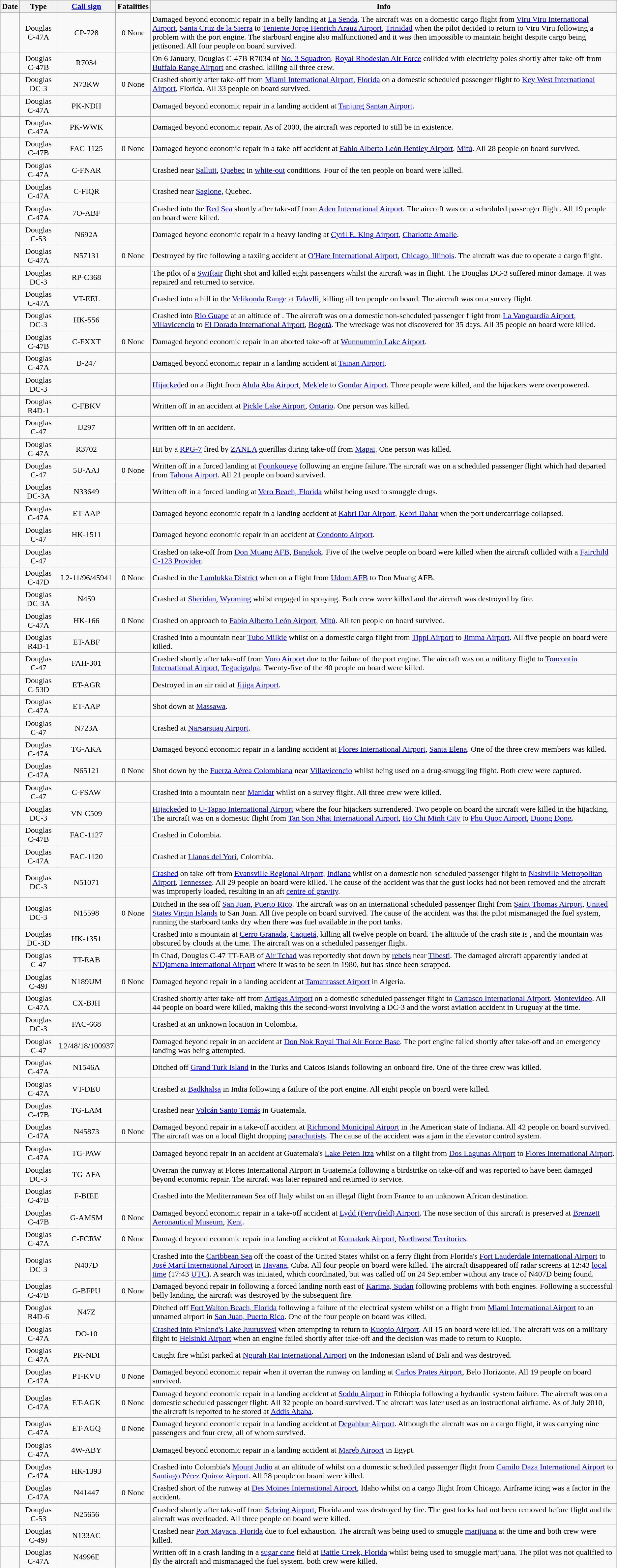<table class="wikitable sortable">
<tr>
<th>Date</th>
<th>Type</th>
<th><a href='#'>Call sign</a></th>
<th>Fatalities</th>
<th class="unsortable">Info</th>
</tr>
<tr>
<td></td>
<td style="text-align: center;">Douglas C-47A</td>
<td style="text-align: center;">CP-728</td>
<td style="text-align: center;"><span>0</span> None</td>
<td>Damaged beyond economic repair in a belly landing at <a href='#'>La Senda</a>. The aircraft was on a domestic cargo flight from <a href='#'>Viru Viru International Airport</a>, <a href='#'>Santa Cruz de la Sierra</a> to <a href='#'>Teniente Jorge Henrich Arauz Airport</a>, <a href='#'>Trinidad</a> when the pilot decided to return to Viru Viru following a problem with the port engine. The starboard engine also malfunctioned and it was then impossible to maintain height despite cargo being jettisoned. All four people on board survived.</td>
</tr>
<tr>
<td></td>
<td style="text-align: center;">Douglas C-47B</td>
<td style="text-align: center;">R7034</td>
<td style="text-align: center;"></td>
<td>On 6 January, Douglas C-47B R7034 of <a href='#'>No. 3 Squadron</a>, <a href='#'>Royal Rhodesian Air Force</a> collided with electricity poles shortly after take-off from <a href='#'>Buffalo Range Airport</a> and crashed, killing all three crew.</td>
</tr>
<tr>
<td></td>
<td style="text-align: center;">Douglas DC-3</td>
<td style="text-align: center;">N73KW</td>
<td style="text-align: center;"><span>0</span> None</td>
<td>Crashed shortly after take-off from <a href='#'>Miami International Airport</a>, <a href='#'>Florida</a> on a domestic scheduled passenger flight to <a href='#'>Key West International Airport</a>, Florida. All 33 people on board survived.</td>
</tr>
<tr>
<td></td>
<td style="text-align: center;">Douglas C-47A</td>
<td style="text-align: center;">PK-NDH</td>
<td></td>
<td>Damaged beyond economic repair in a landing accident at <a href='#'>Tanjung Santan Airport</a>.</td>
</tr>
<tr>
<td></td>
<td style="text-align: center;">Douglas C-47A</td>
<td style="text-align: center;">PK-WWK</td>
<td></td>
<td>Damaged beyond economic repair. As of 2000, the aircraft was reported to still be in existence.</td>
</tr>
<tr>
<td></td>
<td style="text-align: center;">Douglas C-47B</td>
<td style="text-align: center;">FAC-1125</td>
<td style="text-align: center;"><span>0</span> None</td>
<td>Damaged beyond economic repair in a take-off accident at <a href='#'>Fabio Alberto León Bentley Airport</a>, <a href='#'>Mitú</a>. All 28 people on board survived.</td>
</tr>
<tr>
<td></td>
<td style="text-align: center;">Douglas C-47A</td>
<td style="text-align: center;">C-FNAR</td>
<td style="text-align: center;"></td>
<td>Crashed near <a href='#'>Salluit</a>, <a href='#'>Quebec</a> in <a href='#'>white-out</a> conditions. Four of the ten people on board were killed.</td>
</tr>
<tr>
<td></td>
<td style="text-align: center;">Douglas C-47A</td>
<td style="text-align: center;">C-FIQR</td>
<td></td>
<td>Crashed near <a href='#'>Saglone</a>, Quebec.</td>
</tr>
<tr>
<td></td>
<td style="text-align: center;">Douglas C-47A</td>
<td style="text-align: center;">7O-ABF</td>
<td style="text-align: center;"></td>
<td>Crashed into the <a href='#'>Red Sea</a> shortly after take-off from <a href='#'>Aden International Airport</a>. The aircraft was on a scheduled passenger flight. All 19 people on board were killed.</td>
</tr>
<tr>
<td></td>
<td style="text-align: center;">Douglas C-53</td>
<td style="text-align: center;">N692A</td>
<td></td>
<td>Damaged beyond economic repair in a heavy landing at <a href='#'>Cyril E. King Airport</a>, <a href='#'>Charlotte Amalie</a>.</td>
</tr>
<tr>
<td></td>
<td style="text-align: center;">Douglas C-47A</td>
<td style="text-align: center;">N57131</td>
<td style="text-align: center;"><span>0</span> None</td>
<td>Destroyed by fire following a taxiing accident at <a href='#'>O'Hare International Airport</a>, <a href='#'>Chicago, Illinois</a>. The aircraft was due to operate a cargo flight.</td>
</tr>
<tr>
<td></td>
<td style="text-align: center;">Douglas DC-3</td>
<td style="text-align: center;">RP-C368</td>
<td style="text-align: center;"></td>
<td>The pilot of a <a href='#'>Swiftair</a> flight shot and killed eight passengers whilst the aircraft was in flight. The Douglas DC-3 suffered minor damage. It was repaired and returned to service.</td>
</tr>
<tr>
<td></td>
<td style="text-align: center;">Douglas C-47A</td>
<td style="text-align: center;">VT-EEL</td>
<td style="text-align: center;"></td>
<td>Crashed into a hill in the <a href='#'>Velikonda Range</a> at <a href='#'>Edavlli</a>, killing all ten people on board. The aircraft was on a survey flight.</td>
</tr>
<tr>
<td></td>
<td style="text-align: center;">Douglas DC-3</td>
<td style="text-align: center;">HK-556</td>
<td style="text-align: center;"></td>
<td>Crashed into <a href='#'>Rio Guape</a> at an altitude of . The aircraft was on a domestic non-scheduled passenger flight from <a href='#'>La Vanguardia Airport</a>, <a href='#'>Villavicencio</a> to <a href='#'>El Dorado International Airport</a>, <a href='#'>Bogotá</a>. The wreckage was not discovered for 35 days. All 35 people on board were killed.</td>
</tr>
<tr>
<td></td>
<td style="text-align: center;">Douglas C-47B</td>
<td style="text-align: center;">C-FXXT</td>
<td style="text-align: center;"><span>0</span> None</td>
<td>Damaged beyond economic repair in an aborted take-off at <a href='#'>Wunnummin Lake Airport</a>.</td>
</tr>
<tr>
<td></td>
<td style="text-align: center;">Douglas C-47A</td>
<td style="text-align: center;">B-247</td>
<td></td>
<td>Damaged beyond economic repair in a landing accident at <a href='#'>Tainan Airport</a>.</td>
</tr>
<tr>
<td></td>
<td style="text-align: center;">Douglas DC-3</td>
<td></td>
<td style="text-align: center;"></td>
<td><a href='#'>Hijacked</a>ed on a flight from <a href='#'>Alula Aba Airport</a>, <a href='#'>Mek'ele</a> to <a href='#'>Gondar Airport</a>. Three people were killed, and the hijackers were overpowered.</td>
</tr>
<tr>
<td></td>
<td style="text-align: center;">Douglas R4D-1</td>
<td style="text-align: center;">C-FBKV</td>
<td style="text-align: center;"></td>
<td>Written off in an accident at <a href='#'>Pickle Lake Airport</a>, <a href='#'>Ontario</a>. One person was killed.</td>
</tr>
<tr>
<td></td>
<td style="text-align: center;">Douglas C-47</td>
<td style="text-align: center;">IJ297</td>
<td></td>
<td>Written off in an accident.</td>
</tr>
<tr>
<td></td>
<td style="text-align: center;">Douglas C-47A</td>
<td style="text-align: center;">R3702</td>
<td style="text-align: center;"></td>
<td>Hit by a <a href='#'>RPG-7</a> fired by <a href='#'>ZANLA</a> guerillas during take-off from <a href='#'>Mapai</a>. One person was killed.</td>
</tr>
<tr>
<td></td>
<td style="text-align: center;">Douglas C-47</td>
<td style="text-align: center;">5U-AAJ</td>
<td style="text-align: center;"><span>0</span> None</td>
<td>Written off in a forced landing at <a href='#'>Founkoueye</a> following an engine failure. The aircraft was on a scheduled passenger flight which had departed from <a href='#'>Tahoua Airport</a>. All 21 people on board survived.</td>
</tr>
<tr>
<td></td>
<td style="text-align: center;">Douglas DC-3A</td>
<td style="text-align: center;">N33649</td>
<td></td>
<td>Written off in a forced landing at <a href='#'>Vero Beach, Florida</a> whilst being used to smuggle drugs.</td>
</tr>
<tr>
<td></td>
<td style="text-align: center;">Douglas C-47A</td>
<td style="text-align: center;">ET-AAP</td>
<td></td>
<td>Damaged beyond economic repair in a landing accident at <a href='#'>Kabri Dar Airport</a>, <a href='#'>Kebri Dahar</a> when the port undercarriage collapsed.</td>
</tr>
<tr>
<td></td>
<td style="text-align: center;">Douglas C-47</td>
<td style="text-align: center;">HK-1511</td>
<td></td>
<td>Damaged beyond economic repair in an accident at <a href='#'>Condonto Airport</a>.</td>
</tr>
<tr>
<td></td>
<td style="text-align: center;">Douglas C-47</td>
<td></td>
<td style="text-align: center;"></td>
<td>Crashed on take-off from <a href='#'>Don Muang AFB</a>, <a href='#'>Bangkok</a>. Five of the twelve people on board were killed when the aircraft collided with a <a href='#'>Fairchild C-123 Provider</a>.</td>
</tr>
<tr>
<td></td>
<td style="text-align: center;">Douglas C-47D</td>
<td style="text-align: center;">L2-11/96/45941</td>
<td style="text-align: center;"><span>0</span> None</td>
<td>Crashed in the <a href='#'>Lamlukka District</a> when on a flight from <a href='#'>Udorn AFB</a> to Don Muang AFB.</td>
</tr>
<tr>
<td></td>
<td style="text-align: center;">Douglas DC-3A</td>
<td style="text-align: center;">N459</td>
<td style="text-align: center;"></td>
<td>Crashed at <a href='#'>Sheridan, Wyoming</a> whilst engaged in spraying. Both crew were killed and the aircraft was destroyed by fire.</td>
</tr>
<tr>
<td></td>
<td style="text-align: center;">Douglas C-47A</td>
<td style="text-align: center;">HK-166</td>
<td style="text-align: center;"><span>0</span> None</td>
<td>Crashed on approach to <a href='#'>Fabio Alberto León Airport</a>, <a href='#'>Mitú</a>. All ten people on board survived.</td>
</tr>
<tr>
<td></td>
<td style="text-align: center;">Douglas R4D-1</td>
<td style="text-align: center;">ET-ABF</td>
<td style="text-align: center;"></td>
<td>Crashed into a mountain near <a href='#'>Tubo Milkie</a> whilst on a domestic cargo flight from <a href='#'>Tippi Airport</a> to <a href='#'>Jimma Airport</a>. All five people on board were killed.</td>
</tr>
<tr>
<td></td>
<td style="text-align: center;">Douglas C-47</td>
<td style="text-align: center;">FAH-301</td>
<td style="text-align: center;"></td>
<td>Crashed shortly after take-off from <a href='#'>Yoro Airport</a> due to the failure of the port engine. The aircraft was on a military flight to <a href='#'>Toncontín International Airport</a>, <a href='#'>Tegucigalpa</a>. Twenty-five of the 40 people on board were killed.</td>
</tr>
<tr>
<td></td>
<td style="text-align: center;">Douglas C-53D</td>
<td style="text-align: center;">ET-AGR</td>
<td></td>
<td>Destroyed in an air raid at <a href='#'>Jijiga Airport</a>.</td>
</tr>
<tr>
<td></td>
<td style="text-align: center;">Douglas C-47A</td>
<td style="text-align: center;">ET-AAP</td>
<td></td>
<td>Shot down at <a href='#'>Massawa</a>.</td>
</tr>
<tr>
<td></td>
<td style="text-align: center;">Douglas C-47</td>
<td style="text-align: center;">N723A</td>
<td></td>
<td>Crashed at <a href='#'>Narsarsuaq Airport</a>.</td>
</tr>
<tr>
<td></td>
<td style="text-align: center;">Douglas C-47A</td>
<td style="text-align: center;">TG-AKA</td>
<td style="text-align: center;"></td>
<td>Damaged beyond economic repair in a landing accident at <a href='#'>Flores International Airport</a>, <a href='#'>Santa Elena</a>. One of the three crew members was killed.</td>
</tr>
<tr>
<td></td>
<td style="text-align: center;">Douglas C-47A</td>
<td style="text-align: center;">N65121</td>
<td style="text-align: center;"><span>0</span> None</td>
<td>Shot down by the <a href='#'>Fuerza Aérea Colombiana</a> near <a href='#'>Villavicencio</a> whilst being used on a drug‑smuggling flight. Both crew were captured.</td>
</tr>
<tr>
<td></td>
<td style="text-align: center;">Douglas C-47</td>
<td style="text-align: center;">C-FSAW</td>
<td style="text-align: center;"></td>
<td>Crashed into a mountain near <a href='#'>Manidar</a> whilst on a survey flight. All three crew were killed.</td>
</tr>
<tr>
<td></td>
<td style="text-align: center;">Douglas DC-3</td>
<td style="text-align: center;">VN-C509</td>
<td style="text-align: center;"></td>
<td><a href='#'>Hijacked</a>ed to <a href='#'>U-Tapao International Airport</a> where the four hijackers surrendered. Two people on board the aircraft were killed in the hijacking. The aircraft was on a domestic flight from <a href='#'>Tan Son Nhat International Airport</a>, <a href='#'>Ho Chi Minh City</a> to <a href='#'>Phu Quoc Airport</a>, <a href='#'>Duong Dong</a>.</td>
</tr>
<tr>
<td></td>
<td style="text-align: center;">Douglas C-47B</td>
<td style="text-align: center;">FAC-1127</td>
<td></td>
<td>Crashed in Colombia.</td>
</tr>
<tr>
<td></td>
<td style="text-align: center;">Douglas C-47A</td>
<td style="text-align: center;">FAC-1120</td>
<td></td>
<td>Crashed at <a href='#'>Llanos del Yori</a>, Colombia.</td>
</tr>
<tr>
<td></td>
<td style="text-align: center;">Douglas DC-3</td>
<td style="text-align: center;">N51071</td>
<td style="text-align: center;"></td>
<td><a href='#'>Crashed</a> on take-off from <a href='#'>Evansville Regional Airport</a>, <a href='#'>Indiana</a> whilst on a domestic non-scheduled passenger flight to <a href='#'>Nashville Metropolitan Airport</a>, <a href='#'>Tennessee</a>. All 29 people on board were killed. The cause of the accident was that the gust locks had not been removed and the aircraft was improperly loaded, resulting in an aft <a href='#'>centre of gravity</a>.</td>
</tr>
<tr>
<td></td>
<td style="text-align: center;">Douglas DC-3</td>
<td style="text-align: center;">N15598</td>
<td style="text-align: center;"><span>0</span> None</td>
<td>Ditched in the sea  off <a href='#'>San Juan, Puerto Rico</a>. The aircraft was on an international scheduled passenger flight from <a href='#'>Saint Thomas Airport</a>, <a href='#'>United States Virgin Islands</a> to San Juan. All five people on board survived. The cause of the accident was that the pilot mismanaged the fuel system, running the starboard tanks dry when there was fuel available in the port tanks.</td>
</tr>
<tr>
<td></td>
<td style="text-align: center;">Douglas DC-3D</td>
<td style="text-align: center;">HK-1351</td>
<td style="text-align: center;"></td>
<td>Crashed into a mountain at <a href='#'>Cerro Granada</a>, <a href='#'>Caquetá</a>, killing all twelve people on board. The altitude of the crash site is , and the mountain was obscured by clouds at the time. The aircraft was on a scheduled passenger flight.</td>
</tr>
<tr>
<td></td>
<td style="text-align: center;">Douglas C-47</td>
<td style="text-align: center;">TT-EAB</td>
<td></td>
<td>In Chad, Douglas C-47 TT-EAB of <a href='#'>Air Tchad</a> was reportedly shot down by <a href='#'>rebels</a> near <a href='#'>Tibesti</a>. The damaged aircraft apparently landed at <a href='#'>N'Djamena International Airport</a> where it was to be seen in 1980, but has since been scrapped.</td>
</tr>
<tr>
<td></td>
<td style="text-align: center;">Douglas C-49J</td>
<td style="text-align: center;">N189UM</td>
<td style="text-align: center;"><span>0</span> None</td>
<td>Damaged beyond repair in a landing accident at <a href='#'>Tamanrasset Airport</a> in Algeria.</td>
</tr>
<tr>
<td></td>
<td style="text-align: center;">Douglas C-47A</td>
<td style="text-align: center;">CX-BJH</td>
<td style="text-align: center;"></td>
<td>Crashed shortly after take-off from <a href='#'>Artigas Airport</a> on a domestic scheduled passenger flight to <a href='#'>Carrasco International Airport</a>, <a href='#'>Montevideo</a>. All 44 people on board were killed, making this the second-worst involving a DC-3 and the worst aviation accident in Uruguay at the time.</td>
</tr>
<tr>
<td></td>
<td style="text-align: center;">Douglas DC-3</td>
<td style="text-align: center;">FAC-668</td>
<td style="text-align: center;"></td>
<td>Crashed at an unknown location in Colombia.</td>
</tr>
<tr>
<td></td>
<td style="text-align: center;">Douglas C-47</td>
<td style="text-align: center;">L2/48/18/100937</td>
<td></td>
<td>Damaged beyond repair in an accident at <a href='#'>Don Nok Royal Thai Air Force Base</a>. The port engine failed shortly after take-off and an emergency landing was being attempted.</td>
</tr>
<tr>
<td></td>
<td style="text-align: center;">Douglas C-47A</td>
<td style="text-align: center;">N1546A</td>
<td style="text-align: center;"></td>
<td>Ditched off <a href='#'>Grand Turk Island</a> in the Turks and Caicos Islands following an onboard fire. One of the three crew was killed.</td>
</tr>
<tr>
<td></td>
<td style="text-align: center;">Douglas C-47A</td>
<td style="text-align: center;">VT-DEU</td>
<td style="text-align: center;"></td>
<td>Crashed at <a href='#'>Badkhalsa</a> in India following a failure of the port engine. All eight people on board were killed.</td>
</tr>
<tr>
<td></td>
<td style="text-align: center;">Douglas C-47B</td>
<td style="text-align: center;">TG-LAM</td>
<td></td>
<td>Crashed near <a href='#'>Volcán Santo Tomás</a> in Guatemala.</td>
</tr>
<tr>
<td></td>
<td style="text-align: center;">Douglas C-47A</td>
<td style="text-align: center;">N45873</td>
<td style="text-align: center;"><span>0</span> None</td>
<td>Damaged beyond repair in a take-off accident at <a href='#'>Richmond Municipal Airport</a> in the American state of Indiana. All 42 people on board survived. The aircraft was on a local flight dropping <a href='#'>parachutists</a>. The cause of the accident was a jam in the elevator control system.</td>
</tr>
<tr>
<td></td>
<td style="text-align: center;">Douglas C-47A</td>
<td style="text-align: center;">TG-PAW</td>
<td></td>
<td>Damaged beyond repair in an accident at Guatemala's <a href='#'>Lake Peten Itza</a> whilst on a flight from <a href='#'>Dos Lagunas Airport</a> to <a href='#'>Flores International Airport</a>.</td>
</tr>
<tr>
<td></td>
<td style="text-align: center;">Douglas DC-3</td>
<td style="text-align: center;">TG-AFA</td>
<td></td>
<td>Overran the runway at Flores International Airport in Guatemala following a birdstrike on take-off and was reported to have been damaged beyond economic repair. The aircraft was later repaired and returned to service.</td>
</tr>
<tr>
<td></td>
<td style="text-align: center;">Douglas C-47B</td>
<td style="text-align: center;">F-BIEE</td>
<td></td>
<td>Crashed into the Mediterranean Sea off Italy whilst on an illegal flight from France to an unknown African destination.</td>
</tr>
<tr>
<td></td>
<td style="text-align: center;">Douglas C-47B</td>
<td style="text-align: center;">G-AMSM</td>
<td style="text-align: center;"><span>0</span> None</td>
<td>Damaged beyond economic repair in a take-off accident at <a href='#'>Lydd (Ferryfield) Airport</a>. The nose section of this aircraft is preserved at <a href='#'>Brenzett Aeronautical Museum</a>, <a href='#'>Kent</a>.</td>
</tr>
<tr>
<td></td>
<td style="text-align: center;">Douglas C-47A</td>
<td style="text-align: center;">C-FCRW</td>
<td style="text-align: center;"><span>0</span> None</td>
<td>Damaged beyond economic repair in a landing accident at <a href='#'>Komakuk Airport</a>, <a href='#'>Northwest Territories</a>.</td>
</tr>
<tr>
<td></td>
<td style="text-align: center;">Douglas DC-3</td>
<td style="text-align: center;">N407D</td>
<td style="text-align: center;"></td>
<td>Crashed into the <a href='#'>Caribbean Sea</a> off the coast of the United States whilst on a ferry flight from Florida's <a href='#'>Fort Lauderdale International Airport</a> to <a href='#'>José Martí International Airport</a> in <a href='#'>Havana</a>, Cuba. All four people on board were killed. The aircraft disappeared off radar screens at 12:43 <a href='#'>local time</a> (17:43 <a href='#'>UTC</a>). A search was initiated, which  coordinated, but was called off on 24 September without any trace of N407D being found.</td>
</tr>
<tr>
<td></td>
<td style="text-align: center;">Douglas C-47B</td>
<td style="text-align: center;">G-BFPU</td>
<td style="text-align: center;"><span>0</span> None</td>
<td>Damaged beyond repair in following a forced landing  north east of <a href='#'>Karima, Sudan</a> following problems with both engines. Following a successful belly landing, the aircraft was destroyed by the subsequent fire.</td>
</tr>
<tr>
<td></td>
<td style="text-align: center;">Douglas R4D-6</td>
<td style="text-align: center;">N47Z</td>
<td style="text-align: center;"></td>
<td>Ditched off <a href='#'>Fort Walton Beach, Florida</a> following a failure of the electrical system whilst on a flight from <a href='#'>Miami International Airport</a> to an unnamed airport in <a href='#'>San Juan, Puerto Rico</a>. One of the four people on board was killed.</td>
</tr>
<tr>
<td></td>
<td style="text-align: center;">Douglas C-47A</td>
<td style="text-align: center;">DO-10</td>
<td style="text-align: center;"></td>
<td><a href='#'>Crashed into Finland's Lake Juurusvesi</a> when attempting to return to <a href='#'>Kuopio Airport</a>. All 15 on board were killed. The aircraft was on a military flight to <a href='#'>Helsinki Airport</a> when an engine failed shortly after take-off and the decision was made to return to Kuopio.</td>
</tr>
<tr>
<td></td>
<td style="text-align: center;">Douglas C-47A</td>
<td style="text-align: center;">PK-NDI</td>
<td></td>
<td>Caught fire whilst parked at <a href='#'>Ngurah Rai International Airport</a> on the Indonesian island of Bali and was destroyed.</td>
</tr>
<tr>
<td></td>
<td style="text-align: center;">Douglas C-47A</td>
<td style="text-align: center;">PT-KVU</td>
<td style="text-align: center;"><span>0</span> None</td>
<td>Damaged beyond economic repair when it overran the runway on landing at <a href='#'>Carlos Prates Airport</a>, Belo Horizonte. All 19 people on board survived.</td>
</tr>
<tr>
<td></td>
<td style="text-align: center;">Douglas C-47A</td>
<td style="text-align: center;">ET-AGK</td>
<td style="text-align: center;"><span>0</span> None</td>
<td>Damaged beyond economic repair in a landing accident at <a href='#'>Soddu Airport</a> in Ethiopia following a hydraulic system failure. The aircraft was on a domestic scheduled passenger flight. All 32 people on board survived. The aircraft was later used as an instructional airframe. As of July 2010, the aircraft is reported to be stored at <a href='#'>Addis Ababa</a>.</td>
</tr>
<tr>
<td></td>
<td style="text-align: center;">Douglas C-47A</td>
<td style="text-align: center;">ET-AGQ</td>
<td style="text-align: center;"><span>0</span> None</td>
<td>Damaged beyond economic repair in a landing accident at <a href='#'>Degahbur Airport</a>. Although the aircraft was on a cargo flight, it was carrying nine passengers and four crew, all of whom survived.</td>
</tr>
<tr>
<td></td>
<td style="text-align: center;">Douglas C-47A</td>
<td style="text-align: center;">4W-ABY</td>
<td></td>
<td>Damaged beyond economic repair in a landing accident at <a href='#'>Mareb Airport</a> in Egypt.</td>
</tr>
<tr>
<td></td>
<td style="text-align: center;">Douglas C-47A</td>
<td style="text-align: center;">HK-1393</td>
<td style="text-align: center;"></td>
<td>Crashed into Colombia's <a href='#'>Mount Judio</a> at an altitude of  whilst on a domestic scheduled passenger flight from <a href='#'>Camilo Daza International Airport</a> to <a href='#'>Santiago Pérez Quiroz Airport</a>. All 28 people on board were killed.</td>
</tr>
<tr>
<td></td>
<td style="text-align: center;">Douglas C-47A</td>
<td style="text-align: center;">N41447</td>
<td style="text-align: center;"><span>0</span> None</td>
<td>Crashed short of the runway at <a href='#'>Des Moines International Airport</a>, Idaho whilst on a cargo flight from Chicago. Airframe icing was a factor in the accident.</td>
</tr>
<tr>
<td></td>
<td style="text-align: center;">Douglas C-53</td>
<td style="text-align: center;">N25656</td>
<td style="text-align: center;"></td>
<td>Crashed shortly after take-off from <a href='#'>Sebring Airport</a>, Florida and was destroyed by fire. The gust locks had not been removed before flight and the aircraft was overloaded. All three people on board were killed.</td>
</tr>
<tr>
<td></td>
<td style="text-align: center;">Douglas C-49J</td>
<td style="text-align: center;">N133AC</td>
<td style="text-align: center;"></td>
<td>Crashed near <a href='#'>Port Mayaca, Florida</a> due to fuel exhaustion. The aircraft was being used to smuggle <a href='#'>marijuana</a> at the time and both crew were killed.</td>
</tr>
<tr>
<td></td>
<td style="text-align: center;">Douglas C-47A</td>
<td style="text-align: center;">N4996E</td>
<td></td>
<td>Written off in a crash landing in a <a href='#'>sugar cane</a> field at <a href='#'>Battle Creek, Florida</a> whilst being used to smuggle marijuana. The pilot was not qualified to fly the aircraft and mismanaged the fuel system. both crew were killed.</td>
</tr>
</table>
